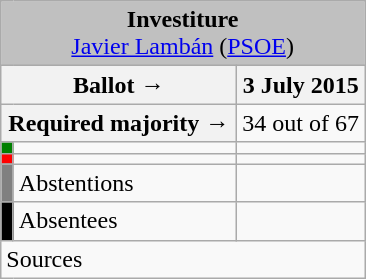<table class="wikitable" style="text-align:center;">
<tr>
<td colspan="3" align="center" bgcolor="#C0C0C0"><strong>Investiture</strong><br><a href='#'>Javier Lambán</a> (<a href='#'>PSOE</a>)</td>
</tr>
<tr>
<th colspan="2" width="150px">Ballot →</th>
<th>3 July 2015</th>
</tr>
<tr>
<th colspan="2">Required majority →</th>
<td>34 out of 67 </td>
</tr>
<tr>
<th width="1px" style="background:green;"></th>
<td align="left"></td>
<td></td>
</tr>
<tr>
<th style="background:red;"></th>
<td align="left"></td>
<td></td>
</tr>
<tr>
<th style="background:gray;"></th>
<td align="left"><span>Abstentions</span></td>
<td></td>
</tr>
<tr>
<th style="background:black;"></th>
<td align="left"><span>Absentees</span></td>
<td></td>
</tr>
<tr>
<td align="left" colspan="3">Sources</td>
</tr>
</table>
